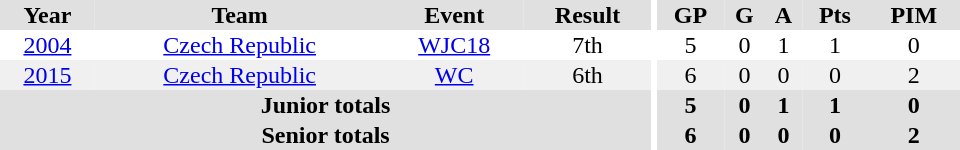<table border="0" cellpadding="1" cellspacing="0" ID="Table3" style="text-align:center; width:40em">
<tr ALIGN="center" bgcolor="#e0e0e0">
<th>Year</th>
<th>Team</th>
<th>Event</th>
<th>Result</th>
<th rowspan="99" bgcolor="#ffffff"></th>
<th>GP</th>
<th>G</th>
<th>A</th>
<th>Pts</th>
<th>PIM</th>
</tr>
<tr>
<td><a href='#'>2004</a></td>
<td><a href='#'>Czech Republic</a></td>
<td><a href='#'>WJC18</a></td>
<td>7th</td>
<td>5</td>
<td>0</td>
<td>1</td>
<td>1</td>
<td>0</td>
</tr>
<tr bgcolor="#f0f0f0">
<td><a href='#'>2015</a></td>
<td><a href='#'>Czech Republic</a></td>
<td><a href='#'>WC</a></td>
<td>6th</td>
<td>6</td>
<td>0</td>
<td>0</td>
<td>0</td>
<td>2</td>
</tr>
<tr bgcolor="#e0e0e0">
<th colspan="4">Junior totals</th>
<th>5</th>
<th>0</th>
<th>1</th>
<th>1</th>
<th>0</th>
</tr>
<tr bgcolor="#e0e0e0">
<th colspan="4">Senior totals</th>
<th>6</th>
<th>0</th>
<th>0</th>
<th>0</th>
<th>2</th>
</tr>
</table>
